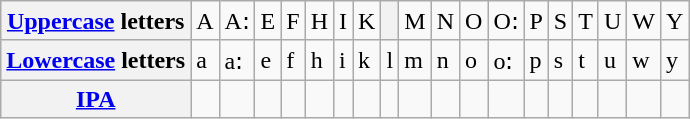<table class="wikitable">
<tr>
<th><a href='#'>Uppercase</a> letters</th>
<td>A</td>
<td>A꞉</td>
<td>E</td>
<td>F</td>
<td>H</td>
<td>I</td>
<td>K</td>
<th></th>
<td>M</td>
<td>N</td>
<td>O</td>
<td>O꞉</td>
<td>P</td>
<td>S</td>
<td>T</td>
<td>U</td>
<td>W</td>
<td>Y</td>
</tr>
<tr>
<th><a href='#'>Lowercase</a> letters</th>
<td>a</td>
<td>a꞉</td>
<td>e</td>
<td>f</td>
<td>h</td>
<td>i</td>
<td>k</td>
<td>l</td>
<td>m</td>
<td>n</td>
<td>o</td>
<td>o꞉</td>
<td>p</td>
<td>s</td>
<td>t</td>
<td>u</td>
<td>w</td>
<td>y</td>
</tr>
<tr>
<th><a href='#'>IPA</a></th>
<td></td>
<td></td>
<td></td>
<td></td>
<td></td>
<td></td>
<td></td>
<td></td>
<td></td>
<td></td>
<td></td>
<td></td>
<td></td>
<td></td>
<td></td>
<td></td>
<td></td>
<td></td>
</tr>
</table>
